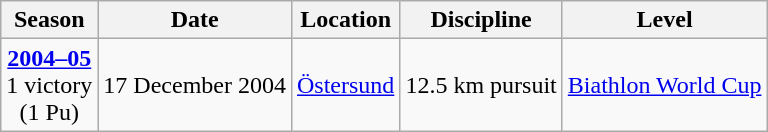<table class="wikitable">
<tr>
<th>Season</th>
<th>Date</th>
<th>Location</th>
<th>Discipline</th>
<th>Level</th>
</tr>
<tr>
<td rowspan="1" style="text-align:center;"><strong><a href='#'>2004–05</a></strong> <br> 1 victory <br> (1 Pu)</td>
<td>17 December 2004</td>
<td> <a href='#'>Östersund</a></td>
<td>12.5 km pursuit</td>
<td><a href='#'>Biathlon World Cup</a></td>
</tr>
</table>
